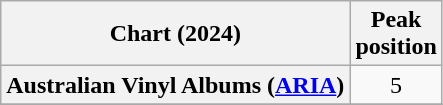<table class="wikitable sortable plainrowheaders" style="text-align:center">
<tr>
<th scope="col">Chart (2024)</th>
<th scope="col">Peak<br>position</th>
</tr>
<tr>
<th scope="row">Australian Vinyl Albums (<a href='#'>ARIA</a>)</th>
<td>5</td>
</tr>
<tr>
</tr>
<tr>
</tr>
<tr>
</tr>
<tr>
</tr>
<tr>
</tr>
<tr>
</tr>
<tr>
</tr>
<tr>
</tr>
<tr>
</tr>
<tr>
</tr>
</table>
